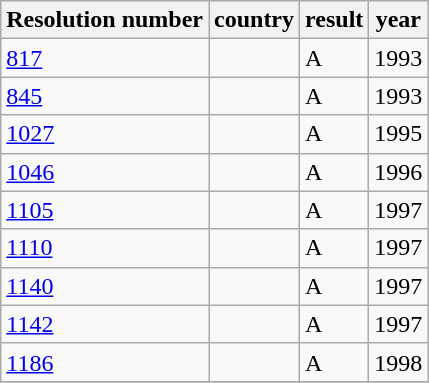<table class="wikitable">
<tr>
<th>Resolution number</th>
<th>country</th>
<th>result</th>
<th>year</th>
</tr>
<tr>
<td><a href='#'>817</a></td>
<td></td>
<td>A</td>
<td>1993</td>
</tr>
<tr>
<td><a href='#'>845</a></td>
<td></td>
<td>A</td>
<td>1993</td>
</tr>
<tr>
<td><a href='#'>1027</a></td>
<td></td>
<td>A</td>
<td>1995</td>
</tr>
<tr>
<td><a href='#'>1046</a></td>
<td></td>
<td>A</td>
<td>1996</td>
</tr>
<tr>
<td><a href='#'>1105</a></td>
<td></td>
<td>A</td>
<td>1997</td>
</tr>
<tr>
<td><a href='#'>1110</a></td>
<td></td>
<td>A</td>
<td>1997</td>
</tr>
<tr>
<td><a href='#'>1140</a></td>
<td></td>
<td>A</td>
<td>1997</td>
</tr>
<tr>
<td><a href='#'>1142</a></td>
<td></td>
<td>A</td>
<td>1997</td>
</tr>
<tr>
<td><a href='#'>1186</a></td>
<td></td>
<td>A</td>
<td>1998</td>
</tr>
<tr>
</tr>
</table>
